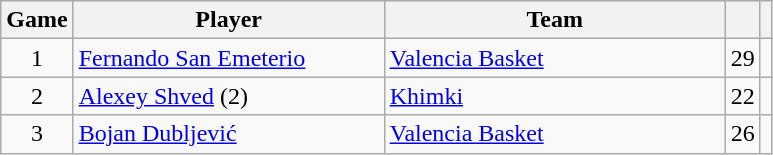<table class="wikitable sortable" style="text-align: center;">
<tr>
<th>Game</th>
<th style="width:200px;">Player</th>
<th style="width:220px;">Team</th>
<th><a href='#'></a></th>
<th></th>
</tr>
<tr>
<td>1</td>
<td align="left"> <a href='#'>Fernando San Emeterio</a></td>
<td align="left"> <a href='#'>Valencia Basket</a></td>
<td>29</td>
<td></td>
</tr>
<tr>
<td>2</td>
<td align="left"> <a href='#'>Alexey Shved</a> (2)</td>
<td align="left"> <a href='#'>Khimki</a></td>
<td>22</td>
<td></td>
</tr>
<tr>
<td>3</td>
<td align="left"> <a href='#'>Bojan Dubljević</a></td>
<td align="left"> <a href='#'>Valencia Basket</a></td>
<td>26</td>
<td></td>
</tr>
</table>
